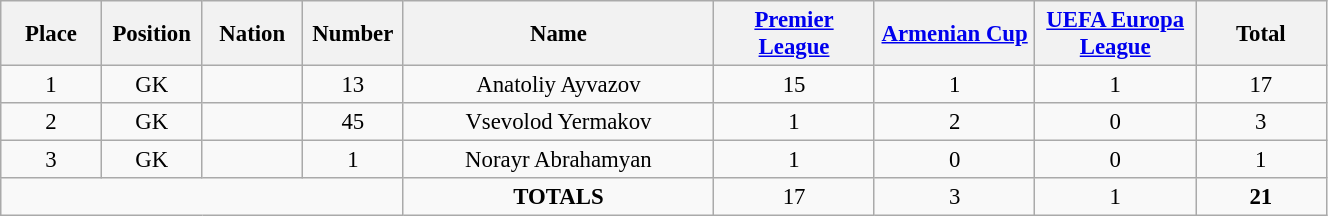<table class="wikitable" style="font-size: 95%; text-align: center;">
<tr>
<th width=60>Place</th>
<th width=60>Position</th>
<th width=60>Nation</th>
<th width=60>Number</th>
<th width=200>Name</th>
<th width=100><a href='#'>Premier League</a></th>
<th width=100><a href='#'>Armenian Cup</a></th>
<th width=100><a href='#'>UEFA Europa League</a></th>
<th width=80><strong>Total</strong></th>
</tr>
<tr>
<td>1</td>
<td>GK</td>
<td></td>
<td>13</td>
<td>Anatoliy Ayvazov</td>
<td>15</td>
<td>1</td>
<td>1</td>
<td>17</td>
</tr>
<tr>
<td>2</td>
<td>GK</td>
<td></td>
<td>45</td>
<td>Vsevolod Yermakov</td>
<td>1</td>
<td>2</td>
<td>0</td>
<td>3</td>
</tr>
<tr>
<td>3</td>
<td>GK</td>
<td></td>
<td>1</td>
<td>Norayr Abrahamyan</td>
<td>1</td>
<td>0</td>
<td>0</td>
<td>1</td>
</tr>
<tr>
<td colspan="4"></td>
<td><strong>TOTALS</strong></td>
<td>17</td>
<td>3</td>
<td>1</td>
<td><strong>21</strong></td>
</tr>
</table>
